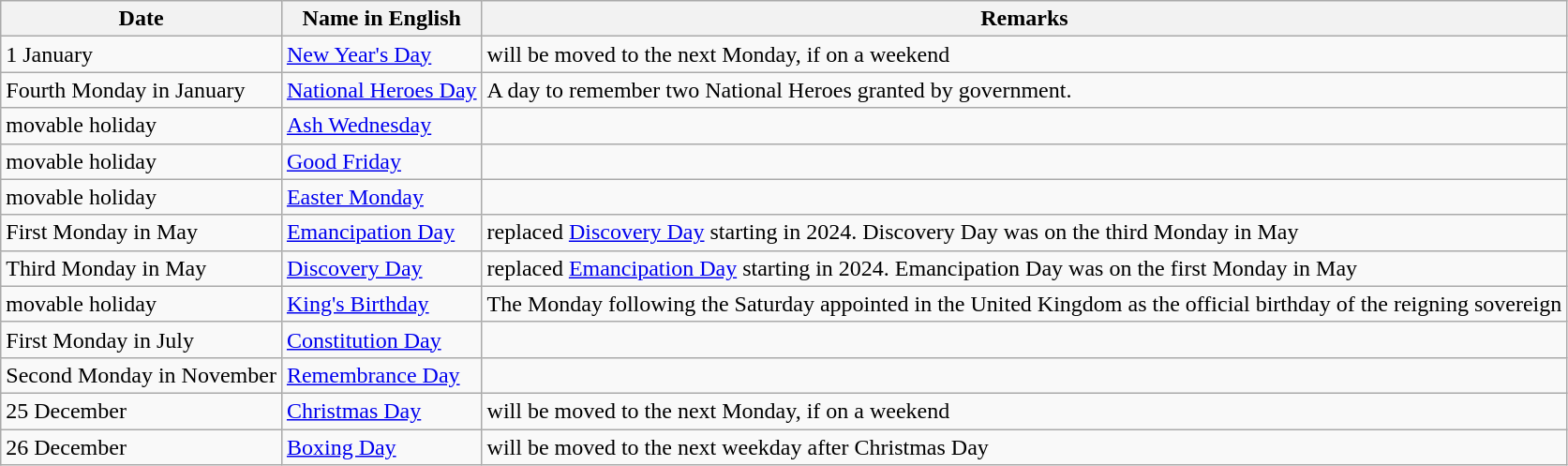<table class="wikitable">
<tr>
<th>Date</th>
<th>Name in English</th>
<th>Remarks</th>
</tr>
<tr>
<td>1 January</td>
<td><a href='#'>New Year's Day</a></td>
<td>will be moved to the next Monday, if on a weekend</td>
</tr>
<tr>
<td>Fourth Monday in January</td>
<td><a href='#'>National Heroes Day</a></td>
<td>A day to remember two National Heroes granted by government.</td>
</tr>
<tr>
<td>movable holiday</td>
<td><a href='#'>Ash Wednesday</a></td>
<td></td>
</tr>
<tr>
<td>movable holiday</td>
<td><a href='#'>Good Friday</a></td>
<td></td>
</tr>
<tr>
<td>movable holiday</td>
<td><a href='#'>Easter Monday</a></td>
<td></td>
</tr>
<tr>
<td>First Monday in May</td>
<td><a href='#'>Emancipation Day</a></td>
<td>replaced <a href='#'>Discovery Day</a> starting in 2024. Discovery Day was on the third Monday in May</td>
</tr>
<tr>
<td>Third Monday in May</td>
<td><a href='#'>Discovery Day</a></td>
<td>replaced <a href='#'>Emancipation Day</a> starting in 2024. Emancipation Day was on the first Monday in May</td>
</tr>
<tr>
<td>movable holiday</td>
<td><a href='#'>King's Birthday</a></td>
<td>The Monday following the Saturday appointed in the United Kingdom as the official birthday of the reigning sovereign</td>
</tr>
<tr>
<td>First Monday in July</td>
<td><a href='#'>Constitution Day</a></td>
<td></td>
</tr>
<tr>
<td>Second Monday in November</td>
<td><a href='#'>Remembrance Day</a></td>
<td></td>
</tr>
<tr>
<td>25 December</td>
<td><a href='#'>Christmas Day</a></td>
<td>will be moved to the next Monday, if on a weekend</td>
</tr>
<tr>
<td>26 December</td>
<td><a href='#'>Boxing Day</a></td>
<td>will be moved to the next weekday after Christmas Day</td>
</tr>
</table>
